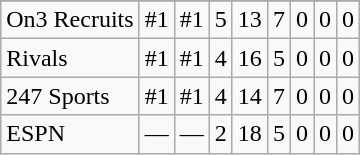<table class="wikitable">
<tr>
</tr>
<tr>
<td>On3 Recruits </td>
<td>#1</td>
<td>#1</td>
<td>5</td>
<td>13</td>
<td>7</td>
<td>0</td>
<td>0</td>
<td>0</td>
</tr>
<tr>
<td>Rivals</td>
<td>#1</td>
<td>#1</td>
<td>4</td>
<td>16</td>
<td>5</td>
<td>0</td>
<td>0</td>
<td>0</td>
</tr>
<tr>
<td>247 Sports</td>
<td>#1</td>
<td>#1</td>
<td>4</td>
<td>14</td>
<td>7</td>
<td>0</td>
<td>0</td>
<td>0</td>
</tr>
<tr>
<td>ESPN</td>
<td>—</td>
<td>—</td>
<td>2</td>
<td>18</td>
<td>5</td>
<td>0</td>
<td>0</td>
<td>0</td>
</tr>
</table>
